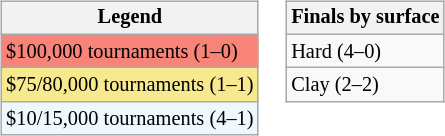<table>
<tr valign=top>
<td><br><table class=wikitable style=font-size:85%>
<tr>
<th>Legend</th>
</tr>
<tr style=background:#f88379>
<td>$100,000 tournaments (1–0)</td>
</tr>
<tr style=background:#f7e98e>
<td>$75/80,000 tournaments (1–1)</td>
</tr>
<tr style=background:#f0f8ff>
<td>$10/15,000 tournaments (4–1)</td>
</tr>
</table>
</td>
<td><br><table class=wikitable style=font-size:85%>
<tr>
<th>Finals by surface</th>
</tr>
<tr>
<td>Hard (4–0)</td>
</tr>
<tr>
<td>Clay (2–2)</td>
</tr>
</table>
</td>
</tr>
</table>
